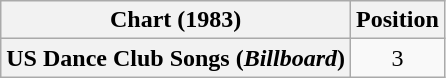<table class="wikitable plainrowheaders" style="text-align:center">
<tr>
<th>Chart (1983)</th>
<th>Position</th>
</tr>
<tr>
<th scope="row">US Dance Club Songs (<em>Billboard</em>)<br></th>
<td>3</td>
</tr>
</table>
